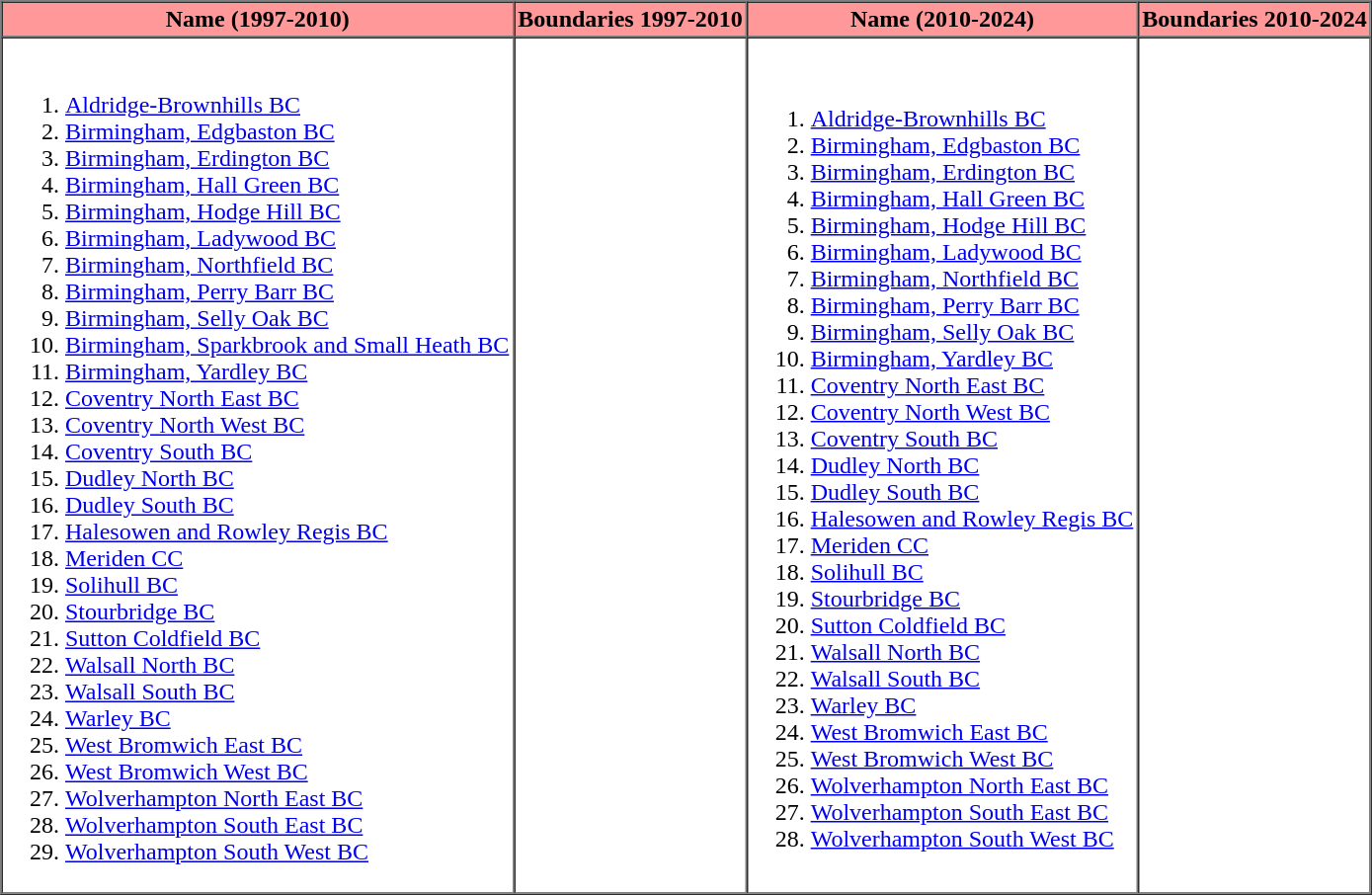<table border=1 cellpadding="2" cellspacing="0">
<tr>
<th bgcolor="#ff9999">Name (1997-2010)</th>
<th bgcolor="#ff9999">Boundaries 1997-2010</th>
<th bgcolor="#ff9999">Name (2010-2024)</th>
<th bgcolor="#ff9999">Boundaries 2010-2024</th>
</tr>
<tr>
<td valign="top"><br><ol><li><a href='#'>Aldridge-Brownhills BC</a></li><li><a href='#'>Birmingham, Edgbaston BC</a></li><li><a href='#'>Birmingham, Erdington BC</a></li><li><a href='#'>Birmingham, Hall Green BC</a></li><li><a href='#'>Birmingham, Hodge Hill BC</a></li><li><a href='#'>Birmingham, Ladywood BC</a></li><li><a href='#'>Birmingham, Northfield BC</a></li><li><a href='#'>Birmingham, Perry Barr BC</a></li><li><a href='#'>Birmingham, Selly Oak BC</a></li><li><a href='#'>Birmingham, Sparkbrook and Small Heath BC</a></li><li><a href='#'>Birmingham, Yardley BC</a></li><li><a href='#'>Coventry North East BC</a></li><li><a href='#'>Coventry North West BC</a></li><li><a href='#'>Coventry South BC</a></li><li><a href='#'>Dudley North BC</a></li><li><a href='#'>Dudley South BC</a></li><li><a href='#'>Halesowen and Rowley Regis BC</a></li><li><a href='#'>Meriden CC</a></li><li><a href='#'>Solihull BC</a></li><li><a href='#'>Stourbridge BC</a></li><li><a href='#'>Sutton Coldfield BC</a></li><li><a href='#'>Walsall North BC</a></li><li><a href='#'>Walsall South BC</a></li><li><a href='#'>Warley BC</a></li><li><a href='#'>West Bromwich East BC</a></li><li><a href='#'>West Bromwich West BC</a></li><li><a href='#'>Wolverhampton North East BC</a></li><li><a href='#'>Wolverhampton South East BC</a></li><li><a href='#'>Wolverhampton South West BC</a></li></ol></td>
<td></td>
<td><br><ol><li><a href='#'>Aldridge-Brownhills BC</a></li><li><a href='#'>Birmingham, Edgbaston BC</a></li><li><a href='#'>Birmingham, Erdington BC</a></li><li><a href='#'>Birmingham, Hall Green BC</a></li><li><a href='#'>Birmingham, Hodge Hill BC</a></li><li><a href='#'>Birmingham, Ladywood BC</a></li><li><a href='#'>Birmingham, Northfield BC</a></li><li><a href='#'>Birmingham, Perry Barr BC</a></li><li><a href='#'>Birmingham, Selly Oak BC</a></li><li><a href='#'>Birmingham, Yardley BC</a></li><li><a href='#'>Coventry North East BC</a></li><li><a href='#'>Coventry North West BC</a></li><li><a href='#'>Coventry South BC</a></li><li><a href='#'>Dudley North BC</a></li><li><a href='#'>Dudley South BC</a></li><li><a href='#'>Halesowen and Rowley Regis BC</a></li><li><a href='#'>Meriden CC</a></li><li><a href='#'>Solihull BC</a></li><li><a href='#'>Stourbridge BC</a></li><li><a href='#'>Sutton Coldfield BC</a></li><li><a href='#'>Walsall North BC</a></li><li><a href='#'>Walsall South BC</a></li><li><a href='#'>Warley BC</a></li><li><a href='#'>West Bromwich East BC</a></li><li><a href='#'>West Bromwich West BC</a></li><li><a href='#'>Wolverhampton North East BC</a></li><li><a href='#'>Wolverhampton South East BC</a></li><li><a href='#'>Wolverhampton South West BC</a></li></ol></td>
<td></td>
</tr>
<tr>
</tr>
</table>
